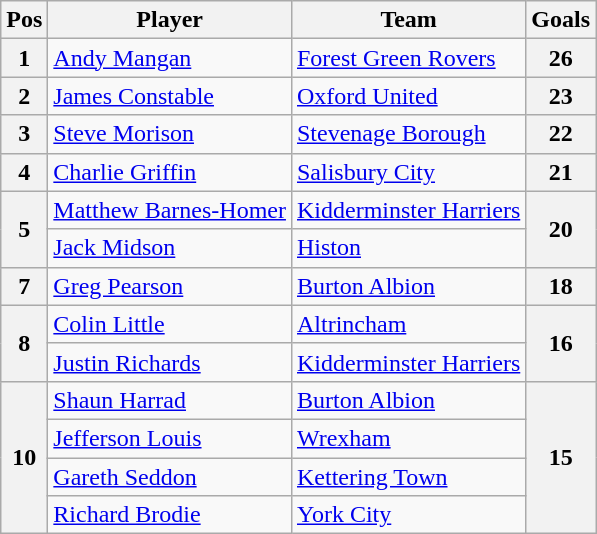<table class= wikitable>
<tr>
<th>Pos</th>
<th>Player</th>
<th>Team</th>
<th>Goals</th>
</tr>
<tr>
<th>1</th>
<td><a href='#'>Andy Mangan</a></td>
<td><a href='#'>Forest Green Rovers</a></td>
<th>26</th>
</tr>
<tr>
<th>2</th>
<td><a href='#'>James Constable</a></td>
<td><a href='#'>Oxford United</a></td>
<th>23</th>
</tr>
<tr>
<th>3</th>
<td><a href='#'>Steve Morison</a></td>
<td><a href='#'>Stevenage Borough</a></td>
<th>22</th>
</tr>
<tr>
<th>4</th>
<td><a href='#'>Charlie Griffin</a></td>
<td><a href='#'>Salisbury City</a></td>
<th>21</th>
</tr>
<tr>
<th rowspan="2">5</th>
<td><a href='#'>Matthew Barnes-Homer</a></td>
<td><a href='#'>Kidderminster Harriers</a></td>
<th rowspan="2">20</th>
</tr>
<tr>
<td><a href='#'>Jack Midson</a></td>
<td><a href='#'>Histon</a></td>
</tr>
<tr>
<th>7</th>
<td><a href='#'>Greg Pearson</a></td>
<td><a href='#'>Burton Albion</a></td>
<th>18</th>
</tr>
<tr>
<th rowspan="2">8</th>
<td><a href='#'>Colin Little</a></td>
<td><a href='#'>Altrincham</a></td>
<th rowspan="2">16</th>
</tr>
<tr>
<td><a href='#'>Justin Richards</a></td>
<td><a href='#'>Kidderminster Harriers</a></td>
</tr>
<tr>
<th rowspan="4">10</th>
<td><a href='#'>Shaun Harrad</a></td>
<td><a href='#'>Burton Albion</a></td>
<th rowspan="4">15</th>
</tr>
<tr>
<td><a href='#'>Jefferson Louis</a></td>
<td><a href='#'>Wrexham</a></td>
</tr>
<tr>
<td><a href='#'>Gareth Seddon</a></td>
<td><a href='#'>Kettering Town</a></td>
</tr>
<tr>
<td><a href='#'>Richard Brodie</a></td>
<td><a href='#'>York City</a></td>
</tr>
</table>
